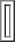<table border="1">
<tr ---->
<td><div><br></div></td>
</tr>
</table>
